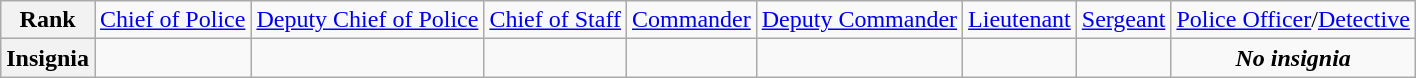<table class="wikitable">
<tr style="text-align:center;">
<th>Rank</th>
<td><a href='#'>Chief of Police</a></td>
<td><a href='#'>Deputy Chief of Police</a></td>
<td><a href='#'>Chief of Staff</a></td>
<td><a href='#'>Commander</a></td>
<td><a href='#'>Deputy Commander</a></td>
<td><a href='#'>Lieutenant</a></td>
<td><a href='#'>Sergeant</a></td>
<td><a href='#'>Police Officer</a>/<a href='#'>Detective</a></td>
</tr>
<tr style="text-align:center;">
<th>Insignia</th>
<td></td>
<td></td>
<td></td>
<td></td>
<td></td>
<td></td>
<td></td>
<td><strong><em>No insignia</em></strong></td>
</tr>
</table>
